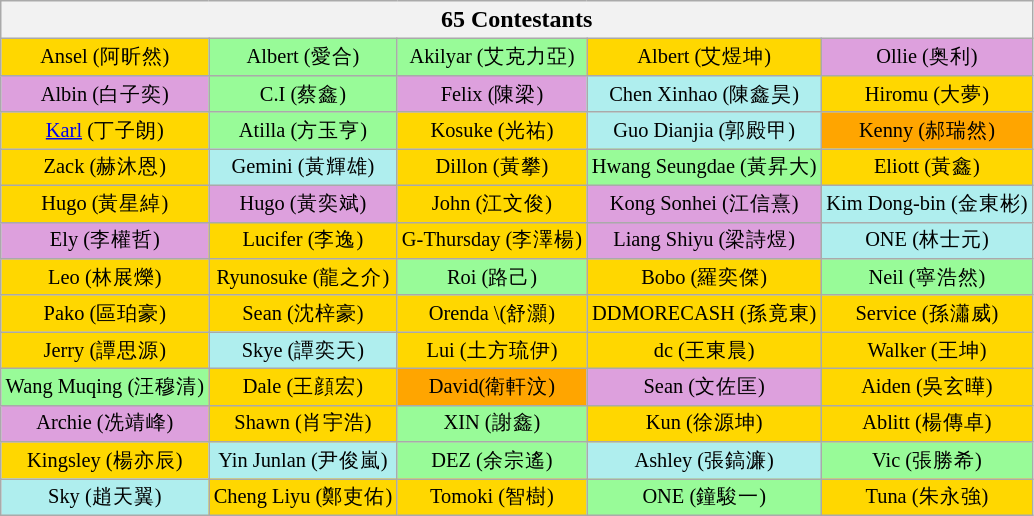<table class="wikitable" style="text-align:center">
<tr>
<th scope="col" style="width:100%;font-size:100%" colspan="5">65 Contestants</th>
</tr>
<tr style="width:20%;font-size:85%">
<td style="background:#FFD700">Ansel (阿昕然)</td>
<td style="background:#98FB98">Albert (愛合)</td>
<td style="background:#98FB98">Akilyar (艾克力亞)</td>
<td style="background:#FFD700">Albert (艾煜坤)</td>
<td style="background:#DDA0DD">Ollie (奥利)</td>
</tr>
<tr style="width:20%;font-size:85%">
<td style="background:#DDA0DD">Albin (白子奕)</td>
<td style="background:#98FB98">C.I (蔡鑫)</td>
<td style="background:#DDA0DD">Felix (陳梁)</td>
<td style="background:#AFEEEE">Chen Xinhao (陳鑫昊)</td>
<td style="background:#FFD700">Hiromu (大夢)</td>
</tr>
<tr style="width:20%;font-size:85%">
<td style="background:#FFD700"><a href='#'>Karl</a> (丁子朗)</td>
<td style="background:#98FB98">Atilla (方玉亨)</td>
<td style="background:#FFD700">Kosuke (光祐)</td>
<td style="background:#AFEEEE">Guo Dianjia (郭殿甲)</td>
<td style="background:#FFA500">Kenny (郝瑞然)</td>
</tr>
<tr style="width:20%;font-size:85%">
<td style="background:#FFD700">Zack (赫沐恩)</td>
<td style="background:#AFEEEE">Gemini (黃輝雄)</td>
<td style="background:#FFD700">Dillon (黃攀)</td>
<td style="background:#98FB98">Hwang Seungdae (黃昇大)</td>
<td style="background:#FFD700">Eliott (黃鑫)</td>
</tr>
<tr style="width:20%;font-size:85%">
<td style="background:#FFD700">Hugo (黃星綽)</td>
<td style="background:#DDA0DD">Hugo (黃奕斌)</td>
<td style="background:#FFD700">John (江文俊)</td>
<td style="background:#DDA0DD">Kong Sonhei (江信熹)</td>
<td style="background:#AFEEEE">Kim Dong-bin (金東彬)</td>
</tr>
<tr style="width:20%;font-size:85%">
<td style="background:#DDA0DD">Ely (李權哲)</td>
<td style="background:#FFD700">Lucifer (李逸)</td>
<td style="background:#FFD700">G-Thursday (李澤楊)</td>
<td style="background:#DDA0DD">Liang Shiyu (梁詩煜)</td>
<td style="background:#AFEEEE">ONE (林士元)</td>
</tr>
<tr style="width:20%;font-size:85%">
<td style="background:#FFD700">Leo (林展爍)</td>
<td style="background:#FFD700">Ryunosuke (龍之介)</td>
<td style="background:#98FB98">Roi (路己)</td>
<td style="background:#FFD700">Bobo (羅奕傑)</td>
<td style="background:#98FB98">Neil (寧浩然)</td>
</tr>
<tr style="width:20%;font-size:85%">
<td style="background:#FFD700">Pako (區珀豪)</td>
<td style="background:#FFD700">Sean (沈梓豪)</td>
<td style="background:#FFD700">Orenda \(舒灝)</td>
<td style="background:#FFD700">DDMORECASH (孫竟東)</td>
<td style="background:#FFD700">Service (孫瀟威)</td>
</tr>
<tr style="width:20%;font-size:85%">
<td style="background:#FFD700">Jerry (譚思源)</td>
<td style="background:#AFEEEE">Skye (譚奕天)</td>
<td style="background:#FFD700">Lui (土方琉伊)</td>
<td style="background:#FFD700">dc (王東晨)</td>
<td style="background:#FFD700">Walker (王坤)</td>
</tr>
<tr style="width:20%;font-size:85%">
<td style="background:#98FB98">Wang Muqing (汪穆清)</td>
<td style="background:#FFD700">Dale (王顔宏)</td>
<td style="background:#FFA500">David(衛軒汶)</td>
<td style="background:#DDA0DD">Sean (文佐匡)</td>
<td style="background:#FFD700">Aiden (吳玄曄)</td>
</tr>
<tr style="width:20%;font-size:85%">
<td style="background:#DDA0DD">Archie (冼靖峰)</td>
<td style="background:#FFD700">Shawn (肖宇浩)</td>
<td style="background:#98FB98">XIN (謝鑫)</td>
<td style="background:#FFD700">Kun (徐源坤)</td>
<td style="background:#FFD700">Ablitt (楊傳卓)</td>
</tr>
<tr style="width:20%;font-size:85%">
<td style="background:#FFD700">Kingsley (楊亦辰)</td>
<td style="background:#AFEEEE">Yin Junlan (尹俊嵐)</td>
<td style="background:#98FB98">DEZ (余宗遙)</td>
<td style="background:#AFEEEE">Ashley (張鎬濂)</td>
<td style="background:#98FB98">Vic (張勝希)</td>
</tr>
<tr style="width:20%;font-size:85%">
<td style="background:#AFEEEE">Sky (趙天翼)</td>
<td style="background:#FFD700">Cheng Liyu (鄭吏佑)</td>
<td style="background:#FFD700">Tomoki (智樹)</td>
<td style="background:#98FB98">ONE (鐘駿一)</td>
<td style="background:#FFD700">Tuna (朱永強)</td>
</tr>
</table>
